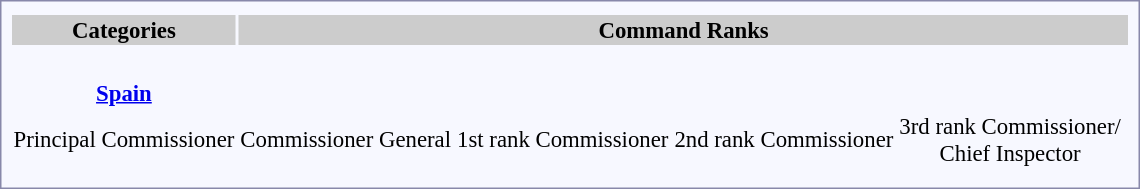<table style="border:1px solid #8888aa; background-color:#f7f8ff; padding:5px; font-size:95%; margin:0px 12px 12px 0px;">
<tr>
</tr>
<tr bgcolor="#CCCCCC">
<th><strong>Categories</strong></th>
<th colspan=5>Command Ranks</th>
</tr>
<tr>
</tr>
<tr>
<td align="center" rowspan=2><strong><br><a href='#'>Spain</a></strong></td>
<td align="center" colspan=1></td>
<td align="center" colspan=1></td>
<td align="center" colspan=1></td>
<td align="center" colspan=1></td>
<td align="center" colspan=1></td>
</tr>
<tr rowspan="2">
</tr>
<tr align="center">
<td align="center" colspan=1>Principal Commissioner</td>
<td align="center" colspan=1>Commissioner General</td>
<td align="center" colspan=1>1st rank Commissioner</td>
<td align="center" colspan=1>2nd rank Commissioner</td>
<td align="center" colspan=1>3rd rank Commissioner/<br>Chief Inspector</td>
</tr>
<tr>
<td colspan=10></td>
</tr>
<tr>
</tr>
</table>
